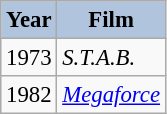<table class="wikitable" style="font-size:95%;">
<tr>
<th style="background:#B0C4DE;">Year</th>
<th style="background:#B0C4DE;">Film</th>
</tr>
<tr>
<td>1973</td>
<td><em>S.T.A.B.</em></td>
</tr>
<tr>
<td>1982</td>
<td><em><a href='#'>Megaforce</a></em></td>
</tr>
</table>
